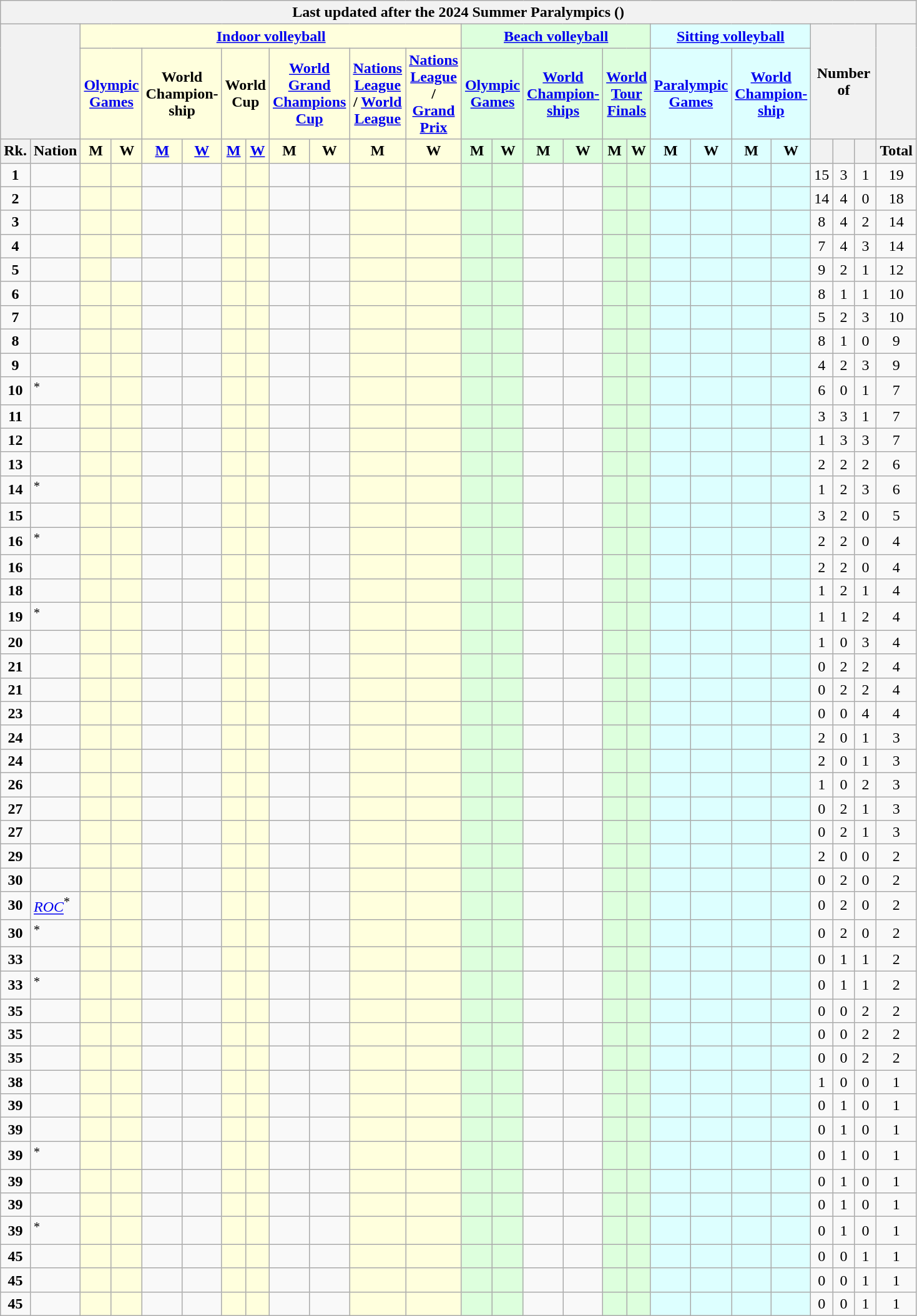<table class="wikitable" style="margin-top:0em; text-align:center; font-size:100%;">
<tr>
<th colspan="26">Last updated after the 2024 Summer Paralympics ()</th>
</tr>
<tr>
<th rowspan="2" colspan="2"></th>
<th colspan="10" style="background:#ffd;"><a href='#'>Indoor volleyball</a></th>
<th colspan="6" style="background:#dfd;"><a href='#'>Beach volleyball</a></th>
<th colspan="4" style="background:#dff;"><a href='#'>Sitting volleyball</a></th>
<th rowspan="2" colspan="3">Number of</th>
<th rowspan="2"></th>
</tr>
<tr>
<th colspan="2" style="background:#ffd;"><a href='#'>Olympic Games</a></th>
<th colspan="2" style="background:#ffd;">World Champion-<br>ship</th>
<th colspan="2" style="background:#ffd;">World Cup</th>
<th colspan="2" style="background:#ffd;"><a href='#'>World Grand Champions Cup</a></th>
<th style="background:#ffd;"><a href='#'>Nations League</a> / <a href='#'>World League</a></th>
<th style="background:#ffd;"><a href='#'>Nations League</a> / <a href='#'>Grand Prix</a></th>
<th colspan="2" style="background:#dfd;"><a href='#'>Olympic Games</a></th>
<th colspan="2" style="background:#dfd;"><a href='#'>World Champion-<br>ships</a></th>
<th colspan="2" style="background:#dfd;"><a href='#'>World Tour Finals</a></th>
<th colspan="2" style="background:#dff;"><a href='#'>Paralympic Games</a></th>
<th colspan="2" style="background:#dff;"><a href='#'>World Champion-<br>ship</a></th>
</tr>
<tr>
<th style="width:1em;">Rk.</th>
<th>Nation</th>
<th style="background:#ffd; width:1em;">M</th>
<th style="background:#ffd; width:1em;">W</th>
<th style="background:#ffd; width:1em;"><a href='#'>M</a></th>
<th style="background:#ffd; width:1em;"><a href='#'>W</a></th>
<th style="background:#ffd; width:1em;"><a href='#'>M</a></th>
<th style="background:#ffd; width:1em;"><a href='#'>W</a></th>
<th style="background:#ffd; width:1em;">M</th>
<th style="background:#ffd; width:1em;">W</th>
<th style="background:#ffd; width:1em;">M</th>
<th style="background:#ffd; width:1em;">W</th>
<th style="background:#dfd; width:1em;">M</th>
<th style="background:#dfd; width:1em;">W</th>
<th style="background:#dfd; width:1em;">M</th>
<th style="background:#dfd; width:1em;">W</th>
<th style="background:#dfd; width:1em;">M</th>
<th style="background:#dfd; width:1em;">W</th>
<th style="background:#dff; width:1em;">M</th>
<th style="background:#dff; width:1em;">W</th>
<th style="background:#dff; width:1em;">M</th>
<th style="background:#dff; width:1em;">W</th>
<th style="width:1em;"></th>
<th style="width:1em;"></th>
<th style="width:1em;"></th>
<th style="width:1em;">Total</th>
</tr>
<tr>
<td><strong>1</strong></td>
<td style="text-align:left;"></td>
<td style="background:#ffd;"></td>
<td style="background:#ffd;"></td>
<td></td>
<td></td>
<td style="background:#ffd;"></td>
<td style="background:#ffd;"></td>
<td></td>
<td></td>
<td style="background:#ffd;"></td>
<td style="background:#ffd;"></td>
<td style="background:#dfd;"></td>
<td style="background:#dfd;"></td>
<td></td>
<td></td>
<td style="background:#dfd;"></td>
<td style="background:#dfd;"></td>
<td style="background:#dff;"></td>
<td style="background:#dff;"></td>
<td style="background:#dff;"></td>
<td style="background:#dff;"></td>
<td>15</td>
<td>3</td>
<td>1</td>
<td>19</td>
</tr>
<tr>
<td><strong>2</strong></td>
<td style="text-align:left;"></td>
<td style="background:#ffd;"></td>
<td style="background:#ffd;"></td>
<td></td>
<td></td>
<td style="background:#ffd;"></td>
<td style="background:#ffd;"></td>
<td></td>
<td></td>
<td style="background:#ffd;"></td>
<td style="background:#ffd;"></td>
<td style="background:#dfd;"></td>
<td style="background:#dfd;"></td>
<td></td>
<td></td>
<td style="background:#dfd;"></td>
<td style="background:#dfd;"></td>
<td style="background:#dff;"></td>
<td style="background:#dff;"></td>
<td style="background:#dff;"></td>
<td style="background:#dff;"></td>
<td>14</td>
<td>4</td>
<td>0</td>
<td>18</td>
</tr>
<tr>
<td><strong>3</strong></td>
<td style="text-align:left;"></td>
<td style="background:#ffd;"></td>
<td style="background:#ffd;"></td>
<td></td>
<td></td>
<td style="background:#ffd;"></td>
<td style="background:#ffd;"></td>
<td></td>
<td></td>
<td style="background:#ffd;"></td>
<td style="background:#ffd;"></td>
<td style="background:#dfd;"></td>
<td style="background:#dfd;"></td>
<td></td>
<td></td>
<td style="background:#dfd;"></td>
<td style="background:#dfd;"></td>
<td style="background:#dff;"></td>
<td style="background:#dff;"></td>
<td style="background:#dff;"></td>
<td style="background:#dff;"></td>
<td>8</td>
<td>4</td>
<td>2</td>
<td>14</td>
</tr>
<tr>
<td><strong>4</strong></td>
<td style="text-align:left;"></td>
<td style="background:#ffd;"></td>
<td style="background:#ffd;"></td>
<td></td>
<td></td>
<td style="background:#ffd;"></td>
<td style="background:#ffd;"></td>
<td></td>
<td></td>
<td style="background:#ffd;"></td>
<td style="background:#ffd;"></td>
<td style="background:#dfd;"></td>
<td style="background:#dfd;"></td>
<td></td>
<td></td>
<td style="background:#dfd;"></td>
<td style="background:#dfd;"></td>
<td style="background:#dff;"></td>
<td style="background:#dff;"></td>
<td style="background:#dff;"></td>
<td style="background:#dff;"></td>
<td>7</td>
<td>4</td>
<td>3</td>
<td>14</td>
</tr>
<tr>
<td><strong>5</strong></td>
<td style="text-align:left;"></td>
<td style="background:#ffd;"></td>
<td></td>
<td></td>
<td></td>
<td style="background:#ffd;"></td>
<td style="background:#ffd;"></td>
<td></td>
<td></td>
<td style="background:#ffd;"></td>
<td style="background:#ffd;"></td>
<td style="background:#dfd;"></td>
<td style="background:#dfd;"></td>
<td></td>
<td></td>
<td style="background:#dfd;"></td>
<td style="background:#dfd;"></td>
<td style="background:#dff;"></td>
<td style="background:#dff;"></td>
<td style="background:#dff;"></td>
<td style="background:#dff;"></td>
<td>9</td>
<td>2</td>
<td>1</td>
<td>12</td>
</tr>
<tr>
<td><strong>6</strong></td>
<td style="text-align:left;"></td>
<td style="background:#ffd;"></td>
<td style="background:#ffd;"></td>
<td></td>
<td></td>
<td style="background:#ffd;"></td>
<td style="background:#ffd;"></td>
<td></td>
<td></td>
<td style="background:#ffd;"></td>
<td style="background:#ffd;"></td>
<td style="background:#dfd;"></td>
<td style="background:#dfd;"></td>
<td></td>
<td></td>
<td style="background:#dfd;"></td>
<td style="background:#dfd;"></td>
<td style="background:#dff;"></td>
<td style="background:#dff;"></td>
<td style="background:#dff;"></td>
<td style="background:#dff;"></td>
<td>8</td>
<td>1</td>
<td>1</td>
<td>10</td>
</tr>
<tr>
<td><strong>7</strong></td>
<td style="text-align:left;"></td>
<td style="background:#ffd;"></td>
<td style="background:#ffd;"></td>
<td></td>
<td></td>
<td style="background:#ffd;"></td>
<td style="background:#ffd;"></td>
<td></td>
<td></td>
<td style="background:#ffd;"></td>
<td style="background:#ffd;"></td>
<td style="background:#dfd;"></td>
<td style="background:#dfd;"></td>
<td></td>
<td></td>
<td style="background:#dfd;"></td>
<td style="background:#dfd;"></td>
<td style="background:#dff;"></td>
<td style="background:#dff;"></td>
<td style="background:#dff;"></td>
<td style="background:#dff;"></td>
<td>5</td>
<td>2</td>
<td>3</td>
<td>10</td>
</tr>
<tr>
<td><strong>8</strong></td>
<td style="text-align:left;"></td>
<td style="background:#ffd;"></td>
<td style="background:#ffd;"></td>
<td></td>
<td></td>
<td style="background:#ffd;"></td>
<td style="background:#ffd;"></td>
<td></td>
<td></td>
<td style="background:#ffd;"></td>
<td style="background:#ffd;"></td>
<td style="background:#dfd;"></td>
<td style="background:#dfd;"></td>
<td></td>
<td></td>
<td style="background:#dfd;"></td>
<td style="background:#dfd;"></td>
<td style="background:#dff;"></td>
<td style="background:#dff;"></td>
<td style="background:#dff;"></td>
<td style="background:#dff;"></td>
<td>8</td>
<td>1</td>
<td>0</td>
<td>9</td>
</tr>
<tr>
<td><strong>9</strong></td>
<td style="text-align:left;"></td>
<td style="background:#ffd;"></td>
<td style="background:#ffd;"></td>
<td></td>
<td></td>
<td style="background:#ffd;"></td>
<td style="background:#ffd;"></td>
<td></td>
<td></td>
<td style="background:#ffd;"></td>
<td style="background:#ffd;"></td>
<td style="background:#dfd;"></td>
<td style="background:#dfd;"></td>
<td></td>
<td></td>
<td style="background:#dfd;"></td>
<td style="background:#dfd;"></td>
<td style="background:#dff;"></td>
<td style="background:#dff;"></td>
<td style="background:#dff;"></td>
<td style="background:#dff;"></td>
<td>4</td>
<td>2</td>
<td>3</td>
<td>9</td>
</tr>
<tr>
<td><strong>10</strong></td>
<td style="text-align:left;"><em></em><sup>*</sup></td>
<td style="background:#ffd;"></td>
<td style="background:#ffd;"></td>
<td></td>
<td></td>
<td style="background:#ffd;"></td>
<td style="background:#ffd;"></td>
<td></td>
<td></td>
<td style="background:#ffd;"></td>
<td style="background:#ffd;"></td>
<td style="background:#dfd;"></td>
<td style="background:#dfd;"></td>
<td></td>
<td></td>
<td style="background:#dfd;"></td>
<td style="background:#dfd;"></td>
<td style="background:#dff;"></td>
<td style="background:#dff;"></td>
<td style="background:#dff;"></td>
<td style="background:#dff;"></td>
<td>6</td>
<td>0</td>
<td>1</td>
<td>7</td>
</tr>
<tr>
<td><strong>11</strong></td>
<td style="text-align:left;"></td>
<td style="background:#ffd;"></td>
<td style="background:#ffd;"></td>
<td></td>
<td></td>
<td style="background:#ffd;"></td>
<td style="background:#ffd;"></td>
<td></td>
<td></td>
<td style="background:#ffd;"></td>
<td style="background:#ffd;"></td>
<td style="background:#dfd;"></td>
<td style="background:#dfd;"></td>
<td></td>
<td></td>
<td style="background:#dfd;"></td>
<td style="background:#dfd;"></td>
<td style="background:#dff;"></td>
<td style="background:#dff;"></td>
<td style="background:#dff;"></td>
<td style="background:#dff;"></td>
<td>3</td>
<td>3</td>
<td>1</td>
<td>7</td>
</tr>
<tr>
<td><strong>12</strong></td>
<td style="text-align:left;"></td>
<td style="background:#ffd;"></td>
<td style="background:#ffd;"></td>
<td></td>
<td></td>
<td style="background:#ffd;"></td>
<td style="background:#ffd;"></td>
<td></td>
<td></td>
<td style="background:#ffd;"></td>
<td style="background:#ffd;"></td>
<td style="background:#dfd;"></td>
<td style="background:#dfd;"></td>
<td></td>
<td></td>
<td style="background:#dfd;"></td>
<td style="background:#dfd;"></td>
<td style="background:#dff;"></td>
<td style="background:#dff;"></td>
<td style="background:#dff;"></td>
<td style="background:#dff;"></td>
<td>1</td>
<td>3</td>
<td>3</td>
<td>7</td>
</tr>
<tr>
<td><strong>13</strong></td>
<td style="text-align:left;"></td>
<td style="background:#ffd;"></td>
<td style="background:#ffd;"></td>
<td></td>
<td></td>
<td style="background:#ffd;"></td>
<td style="background:#ffd;"></td>
<td></td>
<td></td>
<td style="background:#ffd;"></td>
<td style="background:#ffd;"></td>
<td style="background:#dfd;"></td>
<td style="background:#dfd;"></td>
<td></td>
<td></td>
<td style="background:#dfd;"></td>
<td style="background:#dfd;"></td>
<td style="background:#dff;"></td>
<td style="background:#dff;"></td>
<td style="background:#dff;"></td>
<td style="background:#dff;"></td>
<td>2</td>
<td>2</td>
<td>2</td>
<td>6</td>
</tr>
<tr>
<td><strong>14</strong></td>
<td style="text-align:left;"><em></em><sup>*</sup></td>
<td style="background:#ffd;"></td>
<td style="background:#ffd;"></td>
<td></td>
<td></td>
<td style="background:#ffd;"></td>
<td style="background:#ffd;"></td>
<td></td>
<td></td>
<td style="background:#ffd;"></td>
<td style="background:#ffd;"></td>
<td style="background:#dfd;"></td>
<td style="background:#dfd;"></td>
<td></td>
<td></td>
<td style="background:#dfd;"></td>
<td style="background:#dfd;"></td>
<td style="background:#dff;"></td>
<td style="background:#dff;"></td>
<td style="background:#dff;"></td>
<td style="background:#dff;"></td>
<td>1</td>
<td>2</td>
<td>3</td>
<td>6</td>
</tr>
<tr>
<td><strong>15</strong></td>
<td style="text-align:left;"></td>
<td style="background:#ffd;"></td>
<td style="background:#ffd;"></td>
<td></td>
<td></td>
<td style="background:#ffd;"></td>
<td style="background:#ffd;"></td>
<td></td>
<td></td>
<td style="background:#ffd;"></td>
<td style="background:#ffd;"></td>
<td style="background:#dfd;"></td>
<td style="background:#dfd;"></td>
<td></td>
<td></td>
<td style="background:#dfd;"></td>
<td style="background:#dfd;"></td>
<td style="background:#dff;"></td>
<td style="background:#dff;"></td>
<td style="background:#dff;"></td>
<td style="background:#dff;"></td>
<td>3</td>
<td>2</td>
<td>0</td>
<td>5</td>
</tr>
<tr>
<td><strong>16</strong></td>
<td style="text-align:left;"><em></em><sup>*</sup></td>
<td style="background:#ffd;"></td>
<td style="background:#ffd;"></td>
<td></td>
<td></td>
<td style="background:#ffd;"></td>
<td style="background:#ffd;"></td>
<td></td>
<td></td>
<td style="background:#ffd;"></td>
<td style="background:#ffd;"></td>
<td style="background:#dfd;"></td>
<td style="background:#dfd;"></td>
<td></td>
<td></td>
<td style="background:#dfd;"></td>
<td style="background:#dfd;"></td>
<td style="background:#dff;"></td>
<td style="background:#dff;"></td>
<td style="background:#dff;"></td>
<td style="background:#dff;"></td>
<td>2</td>
<td>2</td>
<td>0</td>
<td>4</td>
</tr>
<tr>
<td><strong>16</strong></td>
<td style="text-align:left;"></td>
<td style="background:#ffd;"></td>
<td style="background:#ffd;"></td>
<td></td>
<td></td>
<td style="background:#ffd;"></td>
<td style="background:#ffd;"></td>
<td></td>
<td></td>
<td style="background:#ffd;"></td>
<td style="background:#ffd;"></td>
<td style="background:#dfd;"> </td>
<td style="background:#dfd;"></td>
<td></td>
<td></td>
<td style="background:#dfd;"></td>
<td style="background:#dfd;"></td>
<td style="background:#dff;"></td>
<td style="background:#dff;"></td>
<td style="background:#dff;"></td>
<td style="background:#dff;"></td>
<td>2</td>
<td>2</td>
<td>0</td>
<td>4</td>
</tr>
<tr>
<td><strong>18</strong></td>
<td style="text-align:left;"></td>
<td style="background:#ffd;"></td>
<td style="background:#ffd;"></td>
<td></td>
<td></td>
<td style="background:#ffd;"></td>
<td style="background:#ffd;"></td>
<td></td>
<td></td>
<td style="background:#ffd;"></td>
<td style="background:#ffd;"></td>
<td style="background:#dfd;"></td>
<td style="background:#dfd;"></td>
<td></td>
<td></td>
<td style="background:#dfd;"> </td>
<td style="background:#dfd;"></td>
<td style="background:#dff;"></td>
<td style="background:#dff;"></td>
<td style="background:#dff;"></td>
<td style="background:#dff;"></td>
<td>1</td>
<td>2</td>
<td>1</td>
<td>4</td>
</tr>
<tr>
<td><strong>19</strong></td>
<td style="text-align:left;"><em></em><sup>*</sup></td>
<td style="background:#ffd;"></td>
<td style="background:#ffd;"></td>
<td></td>
<td></td>
<td style="background:#ffd;"></td>
<td style="background:#ffd;"></td>
<td></td>
<td></td>
<td style="background:#ffd;"></td>
<td style="background:#ffd;"></td>
<td style="background:#dfd;"></td>
<td style="background:#dfd;"></td>
<td></td>
<td></td>
<td style="background:#dfd;"></td>
<td style="background:#dfd;"></td>
<td style="background:#dff;"></td>
<td style="background:#dff;"></td>
<td style="background:#dff;"></td>
<td style="background:#dff;"></td>
<td>1</td>
<td>1</td>
<td>2</td>
<td>4</td>
</tr>
<tr>
<td><strong>20</strong></td>
<td style="text-align:left;"></td>
<td style="background:#ffd;"></td>
<td style="background:#ffd;"></td>
<td></td>
<td></td>
<td style="background:#ffd;"></td>
<td style="background:#ffd;"></td>
<td></td>
<td></td>
<td style="background:#ffd;"></td>
<td style="background:#ffd;"></td>
<td style="background:#dfd;"></td>
<td style="background:#dfd;"></td>
<td></td>
<td></td>
<td style="background:#dfd;"></td>
<td style="background:#dfd;"></td>
<td style="background:#dff;"></td>
<td style="background:#dff;"></td>
<td style="background:#dff;"></td>
<td style="background:#dff;"></td>
<td>1</td>
<td>0</td>
<td>3</td>
<td>4</td>
</tr>
<tr>
<td><strong>21</strong></td>
<td style="text-align:left;"></td>
<td style="background:#ffd;"></td>
<td style="background:#ffd;"></td>
<td></td>
<td></td>
<td style="background:#ffd;"></td>
<td style="background:#ffd;"></td>
<td></td>
<td></td>
<td style="background:#ffd;"></td>
<td style="background:#ffd;"></td>
<td style="background:#dfd;"></td>
<td style="background:#dfd;"></td>
<td></td>
<td></td>
<td style="background:#dfd;"></td>
<td style="background:#dfd;"></td>
<td style="background:#dff;"></td>
<td style="background:#dff;"></td>
<td style="background:#dff;"></td>
<td style="background:#dff;"></td>
<td>0</td>
<td>2</td>
<td>2</td>
<td>4</td>
</tr>
<tr>
<td><strong>21</strong></td>
<td style="text-align:left;"></td>
<td style="background:#ffd;"></td>
<td style="background:#ffd;"></td>
<td></td>
<td></td>
<td style="background:#ffd;"></td>
<td style="background:#ffd;"></td>
<td></td>
<td></td>
<td style="background:#ffd;"></td>
<td style="background:#ffd;"></td>
<td style="background:#dfd;"></td>
<td style="background:#dfd;"></td>
<td></td>
<td></td>
<td style="background:#dfd;"></td>
<td style="background:#dfd;"></td>
<td style="background:#dff;"></td>
<td style="background:#dff;"></td>
<td style="background:#dff;"></td>
<td style="background:#dff;"></td>
<td>0</td>
<td>2</td>
<td>2</td>
<td>4</td>
</tr>
<tr>
<td><strong>23</strong></td>
<td style="text-align:left;"></td>
<td style="background:#ffd;"></td>
<td style="background:#ffd;"></td>
<td></td>
<td></td>
<td style="background:#ffd;"></td>
<td style="background:#ffd;"></td>
<td></td>
<td></td>
<td style="background:#ffd;"></td>
<td style="background:#ffd;"></td>
<td style="background:#dfd;"></td>
<td style="background:#dfd;"></td>
<td></td>
<td></td>
<td style="background:#dfd;"></td>
<td style="background:#dfd;"></td>
<td style="background:#dff;"></td>
<td style="background:#dff;"></td>
<td style="background:#dff;"></td>
<td style="background:#dff;"></td>
<td>0</td>
<td>0</td>
<td>4</td>
<td>4</td>
</tr>
<tr>
<td><strong>24</strong></td>
<td style="text-align:left;"></td>
<td style="background:#ffd;"></td>
<td style="background:#ffd;"></td>
<td></td>
<td></td>
<td style="background:#ffd;"></td>
<td style="background:#ffd;"></td>
<td></td>
<td></td>
<td style="background:#ffd;"></td>
<td style="background:#ffd;"></td>
<td style="background:#dfd;"></td>
<td style="background:#dfd;"></td>
<td></td>
<td></td>
<td style="background:#dfd;"></td>
<td style="background:#dfd;"></td>
<td style="background:#dff;"></td>
<td style="background:#dff;"></td>
<td style="background:#dff;"></td>
<td style="background:#dff;"></td>
<td>2</td>
<td>0</td>
<td>1</td>
<td>3</td>
</tr>
<tr>
<td><strong>24</strong></td>
<td style="text-align:left;"></td>
<td style="background:#ffd;"></td>
<td style="background:#ffd;"></td>
<td></td>
<td></td>
<td style="background:#ffd;"></td>
<td style="background:#ffd;"></td>
<td></td>
<td></td>
<td style="background:#ffd;"></td>
<td style="background:#ffd;"></td>
<td style="background:#dfd;"></td>
<td style="background:#dfd;"></td>
<td></td>
<td></td>
<td style="background:#dfd;"></td>
<td style="background:#dfd;"></td>
<td style="background:#dff;"></td>
<td style="background:#dff;"></td>
<td style="background:#dff;"></td>
<td style="background:#dff;"></td>
<td>2</td>
<td>0</td>
<td>1</td>
<td>3</td>
</tr>
<tr>
<td><strong>26</strong></td>
<td style="text-align:left;"></td>
<td style="background:#ffd;"></td>
<td style="background:#ffd;"></td>
<td></td>
<td></td>
<td style="background:#ffd;"></td>
<td style="background:#ffd;"></td>
<td></td>
<td></td>
<td style="background:#ffd;"></td>
<td style="background:#ffd;"></td>
<td style="background:#dfd;"></td>
<td style="background:#dfd;"></td>
<td></td>
<td></td>
<td style="background:#dfd;"></td>
<td style="background:#dfd;"></td>
<td style="background:#dff;"></td>
<td style="background:#dff;"></td>
<td style="background:#dff;"></td>
<td style="background:#dff;"></td>
<td>1</td>
<td>0</td>
<td>2</td>
<td>3</td>
</tr>
<tr>
<td><strong>27</strong></td>
<td style="text-align:left;"></td>
<td style="background:#ffd;"></td>
<td style="background:#ffd;"></td>
<td></td>
<td></td>
<td style="background:#ffd;"></td>
<td style="background:#ffd;"></td>
<td></td>
<td></td>
<td style="background:#ffd;"></td>
<td style="background:#ffd;"></td>
<td style="background:#dfd;"></td>
<td style="background:#dfd;"></td>
<td></td>
<td></td>
<td style="background:#dfd;"></td>
<td style="background:#dfd;"></td>
<td style="background:#dff;"></td>
<td style="background:#dff;"></td>
<td style="background:#dff;"></td>
<td style="background:#dff;"></td>
<td>0</td>
<td>2</td>
<td>1</td>
<td>3</td>
</tr>
<tr>
<td><strong>27</strong></td>
<td style="text-align:left;"></td>
<td style="background:#ffd;"></td>
<td style="background:#ffd;"></td>
<td></td>
<td></td>
<td style="background:#ffd;"></td>
<td style="background:#ffd;"></td>
<td></td>
<td></td>
<td style="background:#ffd;"></td>
<td style="background:#ffd;"></td>
<td style="background:#dfd;"></td>
<td style="background:#dfd;"></td>
<td></td>
<td></td>
<td style="background:#dfd;"></td>
<td style="background:#dfd;"></td>
<td style="background:#dff;"></td>
<td style="background:#dff;"></td>
<td style="background:#dff;"></td>
<td style="background:#dff;"></td>
<td>0</td>
<td>2</td>
<td>1</td>
<td>3</td>
</tr>
<tr>
<td><strong>29</strong></td>
<td style="text-align:left;"></td>
<td style="background:#ffd;"></td>
<td style="background:#ffd;"></td>
<td></td>
<td></td>
<td style="background:#ffd;"></td>
<td style="background:#ffd;"></td>
<td></td>
<td></td>
<td style="background:#ffd;"></td>
<td style="background:#ffd;"></td>
<td style="background:#dfd;"></td>
<td style="background:#dfd;"></td>
<td></td>
<td></td>
<td style="background:#dfd;"></td>
<td style="background:#dfd;"></td>
<td style="background:#dff;"></td>
<td style="background:#dff;"></td>
<td style="background:#dff;"></td>
<td style="background:#dff;"></td>
<td>2</td>
<td>0</td>
<td>0</td>
<td>2</td>
</tr>
<tr>
<td><strong>30</strong></td>
<td style="text-align:left;"></td>
<td style="background:#ffd;"></td>
<td style="background:#ffd;"></td>
<td></td>
<td></td>
<td style="background:#ffd;"></td>
<td style="background:#ffd;"></td>
<td></td>
<td></td>
<td style="background:#ffd;"></td>
<td style="background:#ffd;"></td>
<td style="background:#dfd;"></td>
<td style="background:#dfd;"></td>
<td></td>
<td></td>
<td style="background:#dfd;"></td>
<td style="background:#dfd;"></td>
<td style="background:#dff;"></td>
<td style="background:#dff;"></td>
<td style="background:#dff;"></td>
<td style="background:#dff;"></td>
<td>0</td>
<td>2</td>
<td>0</td>
<td>2</td>
</tr>
<tr>
<td><strong>30</strong></td>
<td style="text-align:left;"><em> <a href='#'>ROC</a></em><sup>*</sup></td>
<td style="background:#ffd;"></td>
<td style="background:#ffd;"></td>
<td></td>
<td></td>
<td style="background:#ffd;"></td>
<td style="background:#ffd;"></td>
<td></td>
<td></td>
<td style="background:#ffd;"></td>
<td style="background:#ffd;"></td>
<td style="background:#dfd;"></td>
<td style="background:#dfd;"></td>
<td></td>
<td></td>
<td style="background:#dfd;"></td>
<td style="background:#dfd;"></td>
<td style="background:#dff;"></td>
<td style="background:#dff;"></td>
<td style="background:#dff;"></td>
<td style="background:#dff;"></td>
<td>0</td>
<td>2</td>
<td>0</td>
<td>2</td>
</tr>
<tr>
<td><strong>30</strong></td>
<td style="text-align:left;"><em></em><sup>*</sup></td>
<td style="background:#ffd;"></td>
<td style="background:#ffd;"></td>
<td></td>
<td></td>
<td style="background:#ffd;"></td>
<td style="background:#ffd;"></td>
<td></td>
<td></td>
<td style="background:#ffd;"></td>
<td style="background:#ffd;"></td>
<td style="background:#dfd;"></td>
<td style="background:#dfd;"></td>
<td></td>
<td></td>
<td style="background:#dfd;"></td>
<td style="background:#dfd;"></td>
<td style="background:#dff;"></td>
<td style="background:#dff;"></td>
<td style="background:#dff;"></td>
<td style="background:#dff;"></td>
<td>0</td>
<td>2</td>
<td>0</td>
<td>2</td>
</tr>
<tr>
<td><strong>33</strong></td>
<td style="text-align:left;"></td>
<td style="background:#ffd;"></td>
<td style="background:#ffd;"></td>
<td></td>
<td></td>
<td style="background:#ffd;"></td>
<td style="background:#ffd;"></td>
<td></td>
<td></td>
<td style="background:#ffd;"></td>
<td style="background:#ffd;"></td>
<td style="background:#dfd;"></td>
<td style="background:#dfd;"></td>
<td></td>
<td></td>
<td style="background:#dfd;"></td>
<td style="background:#dfd;"></td>
<td style="background:#dff;"></td>
<td style="background:#dff;"></td>
<td style="background:#dff;"></td>
<td style="background:#dff;"></td>
<td>0</td>
<td>1</td>
<td>1</td>
<td>2</td>
</tr>
<tr>
<td><strong>33</strong></td>
<td style="text-align:left;"><em></em><sup>*</sup></td>
<td style="background:#ffd;"></td>
<td style="background:#ffd;"></td>
<td></td>
<td></td>
<td style="background:#ffd;"></td>
<td style="background:#ffd;"></td>
<td></td>
<td></td>
<td style="background:#ffd;"></td>
<td style="background:#ffd;"></td>
<td style="background:#dfd;"></td>
<td style="background:#dfd;"></td>
<td></td>
<td></td>
<td style="background:#dfd;"></td>
<td style="background:#dfd;"></td>
<td style="background:#dff;"></td>
<td style="background:#dff;"></td>
<td style="background:#dff;"></td>
<td style="background:#dff;"></td>
<td>0</td>
<td>1</td>
<td>1</td>
<td>2</td>
</tr>
<tr>
<td><strong>35</strong></td>
<td style="text-align:left;"></td>
<td style="background:#ffd;"></td>
<td style="background:#ffd;"></td>
<td></td>
<td></td>
<td style="background:#ffd;"></td>
<td style="background:#ffd;"></td>
<td></td>
<td></td>
<td style="background:#ffd;"></td>
<td style="background:#ffd;"></td>
<td style="background:#dfd;"></td>
<td style="background:#dfd;"></td>
<td></td>
<td></td>
<td style="background:#dfd;"></td>
<td style="background:#dfd;"></td>
<td style="background:#dff;"></td>
<td style="background:#dff;"></td>
<td style="background:#dff;"></td>
<td style="background:#dff;"></td>
<td>0</td>
<td>0</td>
<td>2</td>
<td>2</td>
</tr>
<tr>
<td><strong>35</strong></td>
<td style="text-align:left;"></td>
<td style="background:#ffd;"></td>
<td style="background:#ffd;"></td>
<td></td>
<td></td>
<td style="background:#ffd;"></td>
<td style="background:#ffd;"></td>
<td></td>
<td></td>
<td style="background:#ffd;"></td>
<td style="background:#ffd;"></td>
<td style="background:#dfd;"></td>
<td style="background:#dfd;"></td>
<td></td>
<td></td>
<td style="background:#dfd;"></td>
<td style="background:#dfd;"></td>
<td style="background:#dff;"></td>
<td style="background:#dff;"></td>
<td style="background:#dff;"></td>
<td style="background:#dff;"></td>
<td>0</td>
<td>0</td>
<td>2</td>
<td>2</td>
</tr>
<tr>
<td><strong>35</strong></td>
<td style="text-align:left;"></td>
<td style="background:#ffd;"></td>
<td style="background:#ffd;"></td>
<td></td>
<td></td>
<td style="background:#ffd;"></td>
<td style="background:#ffd;"></td>
<td></td>
<td></td>
<td style="background:#ffd;"></td>
<td style="background:#ffd;"></td>
<td style="background:#dfd;"></td>
<td style="background:#dfd;"></td>
<td></td>
<td></td>
<td style="background:#dfd;"></td>
<td style="background:#dfd;"></td>
<td style="background:#dff;"></td>
<td style="background:#dff;"></td>
<td style="background:#dff;"></td>
<td style="background:#dff;"></td>
<td>0</td>
<td>0</td>
<td>2</td>
<td>2</td>
</tr>
<tr>
<td><strong>38</strong></td>
<td style="text-align:left;"></td>
<td style="background:#ffd;"></td>
<td style="background:#ffd;"></td>
<td></td>
<td></td>
<td style="background:#ffd;"></td>
<td style="background:#ffd;"></td>
<td></td>
<td></td>
<td style="background:#ffd;"></td>
<td style="background:#ffd;"></td>
<td style="background:#dfd;"></td>
<td style="background:#dfd;"></td>
<td></td>
<td></td>
<td style="background:#dfd;"></td>
<td style="background:#dfd;"></td>
<td style="background:#dff;"></td>
<td style="background:#dff;"></td>
<td style="background:#dff;"></td>
<td style="background:#dff;"></td>
<td>1</td>
<td>0</td>
<td>0</td>
<td>1</td>
</tr>
<tr>
<td><strong>39</strong></td>
<td style="text-align:left;"></td>
<td style="background:#ffd;"></td>
<td style="background:#ffd;"></td>
<td></td>
<td></td>
<td style="background:#ffd;"></td>
<td style="background:#ffd;"></td>
<td></td>
<td></td>
<td style="background:#ffd;"></td>
<td style="background:#ffd;"></td>
<td style="background:#dfd;"></td>
<td style="background:#dfd;"></td>
<td></td>
<td></td>
<td style="background:#dfd;"></td>
<td style="background:#dfd;"></td>
<td style="background:#dff;"></td>
<td style="background:#dff;"></td>
<td style="background:#dff;"></td>
<td style="background:#dff;"></td>
<td>0</td>
<td>1</td>
<td>0</td>
<td>1</td>
</tr>
<tr>
<td><strong>39</strong></td>
<td style="text-align:left;"></td>
<td style="background:#ffd;"></td>
<td style="background:#ffd;"></td>
<td></td>
<td></td>
<td style="background:#ffd;"></td>
<td style="background:#ffd;"></td>
<td></td>
<td></td>
<td style="background:#ffd;"></td>
<td style="background:#ffd;"></td>
<td style="background:#dfd;"></td>
<td style="background:#dfd;"></td>
<td></td>
<td></td>
<td style="background:#dfd;"></td>
<td style="background:#dfd;"></td>
<td style="background:#dff;"></td>
<td style="background:#dff;"></td>
<td style="background:#dff;"></td>
<td style="background:#dff;"></td>
<td>0</td>
<td>1</td>
<td>0</td>
<td>1</td>
</tr>
<tr>
<td><strong>39</strong></td>
<td style="text-align:left;"><em></em><sup>*</sup></td>
<td style="background:#ffd;"></td>
<td style="background:#ffd;"></td>
<td></td>
<td></td>
<td style="background:#ffd;"></td>
<td style="background:#ffd;"></td>
<td></td>
<td></td>
<td style="background:#ffd;"></td>
<td style="background:#ffd;"></td>
<td style="background:#dfd;"></td>
<td style="background:#dfd;"></td>
<td></td>
<td></td>
<td style="background:#dfd;"></td>
<td style="background:#dfd;"></td>
<td style="background:#dff;"></td>
<td style="background:#dff;"></td>
<td style="background:#dff;"></td>
<td style="background:#dff;"></td>
<td>0</td>
<td>1</td>
<td>0</td>
<td>1</td>
</tr>
<tr>
<td><strong>39</strong></td>
<td style="text-align:left;"></td>
<td style="background:#ffd;"></td>
<td style="background:#ffd;"></td>
<td></td>
<td></td>
<td style="background:#ffd;"></td>
<td style="background:#ffd;"></td>
<td></td>
<td></td>
<td style="background:#ffd;"></td>
<td style="background:#ffd;"></td>
<td style="background:#dfd;"></td>
<td style="background:#dfd;"></td>
<td></td>
<td></td>
<td style="background:#dfd;"></td>
<td style="background:#dfd;"></td>
<td style="background:#dff;"></td>
<td style="background:#dff;"></td>
<td style="background:#dff;"></td>
<td style="background:#dff;"></td>
<td>0</td>
<td>1</td>
<td>0</td>
<td>1</td>
</tr>
<tr>
<td><strong>39</strong></td>
<td style="text-align:left;"></td>
<td style="background:#ffd;"></td>
<td style="background:#ffd;"></td>
<td></td>
<td></td>
<td style="background:#ffd;"></td>
<td style="background:#ffd;"></td>
<td></td>
<td></td>
<td style="background:#ffd;"></td>
<td style="background:#ffd;"></td>
<td style="background:#dfd;"></td>
<td style="background:#dfd;"></td>
<td></td>
<td></td>
<td style="background:#dfd;"></td>
<td style="background:#dfd;"></td>
<td style="background:#dff;"></td>
<td style="background:#dff;"></td>
<td style="background:#dff;"></td>
<td style="background:#dff;"></td>
<td>0</td>
<td>1</td>
<td>0</td>
<td>1</td>
</tr>
<tr>
<td><strong>39</strong></td>
<td style="text-align:left;"><em></em><sup>*</sup></td>
<td style="background:#ffd;"></td>
<td style="background:#ffd;"></td>
<td></td>
<td></td>
<td style="background:#ffd;"></td>
<td style="background:#ffd;"></td>
<td></td>
<td></td>
<td style="background:#ffd;"></td>
<td style="background:#ffd;"></td>
<td style="background:#dfd;"></td>
<td style="background:#dfd;"></td>
<td></td>
<td></td>
<td style="background:#dfd;"></td>
<td style="background:#dfd;"></td>
<td style="background:#dff;"></td>
<td style="background:#dff;"></td>
<td style="background:#dff;"></td>
<td style="background:#dff;"></td>
<td>0</td>
<td>1</td>
<td>0</td>
<td>1</td>
</tr>
<tr>
<td><strong>45</strong></td>
<td style="text-align:left;"></td>
<td style="background:#ffd;"></td>
<td style="background:#ffd;"></td>
<td></td>
<td></td>
<td style="background:#ffd;"></td>
<td style="background:#ffd;"></td>
<td></td>
<td></td>
<td style="background:#ffd;"></td>
<td style="background:#ffd;"></td>
<td style="background:#dfd;"></td>
<td style="background:#dfd;"></td>
<td></td>
<td></td>
<td style="background:#dfd;"></td>
<td style="background:#dfd;"></td>
<td style="background:#dff;"></td>
<td style="background:#dff;"></td>
<td style="background:#dff;"></td>
<td style="background:#dff;"></td>
<td>0</td>
<td>0</td>
<td>1</td>
<td>1</td>
</tr>
<tr>
<td><strong>45</strong></td>
<td style="text-align:left;"></td>
<td style="background:#ffd;"></td>
<td style="background:#ffd;"></td>
<td></td>
<td></td>
<td style="background:#ffd;"></td>
<td style="background:#ffd;"></td>
<td></td>
<td></td>
<td style="background:#ffd;"></td>
<td style="background:#ffd;"></td>
<td style="background:#dfd;"></td>
<td style="background:#dfd;"></td>
<td></td>
<td></td>
<td style="background:#dfd;"></td>
<td style="background:#dfd;"></td>
<td style="background:#dff;"></td>
<td style="background:#dff;"></td>
<td style="background:#dff;"></td>
<td style="background:#dff;"></td>
<td>0</td>
<td>0</td>
<td>1</td>
<td>1</td>
</tr>
<tr>
<td><strong>45</strong></td>
<td style="text-align:left;"></td>
<td style="background:#ffd;"></td>
<td style="background:#ffd;"></td>
<td></td>
<td></td>
<td style="background:#ffd;"></td>
<td style="background:#ffd;"></td>
<td></td>
<td></td>
<td style="background:#ffd;"></td>
<td style="background:#ffd;"></td>
<td style="background:#dfd;"></td>
<td style="background:#dfd;"></td>
<td></td>
<td></td>
<td style="background:#dfd;"></td>
<td style="background:#dfd;"></td>
<td style="background:#dff;"></td>
<td style="background:#dff;"></td>
<td style="background:#dff;"></td>
<td style="background:#dff;"></td>
<td>0</td>
<td>0</td>
<td>1</td>
<td>1</td>
</tr>
</table>
